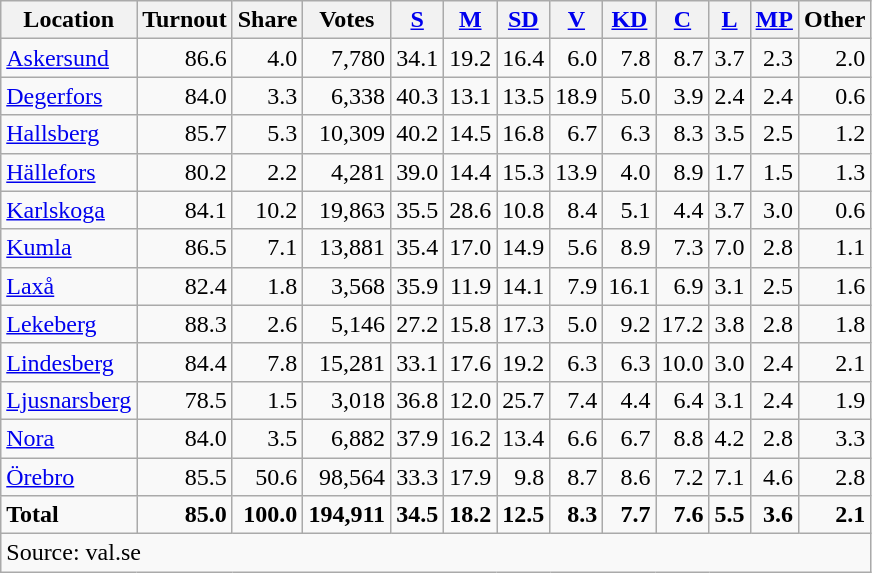<table class="wikitable sortable" style=text-align:right>
<tr>
<th>Location</th>
<th>Turnout</th>
<th>Share</th>
<th>Votes</th>
<th><a href='#'>S</a></th>
<th><a href='#'>M</a></th>
<th><a href='#'>SD</a></th>
<th><a href='#'>V</a></th>
<th><a href='#'>KD</a></th>
<th><a href='#'>C</a></th>
<th><a href='#'>L</a></th>
<th><a href='#'>MP</a></th>
<th>Other</th>
</tr>
<tr>
<td align=left><a href='#'>Askersund</a></td>
<td>86.6</td>
<td>4.0</td>
<td>7,780</td>
<td>34.1</td>
<td>19.2</td>
<td>16.4</td>
<td>6.0</td>
<td>7.8</td>
<td>8.7</td>
<td>3.7</td>
<td>2.3</td>
<td>2.0</td>
</tr>
<tr>
<td align=left><a href='#'>Degerfors</a></td>
<td>84.0</td>
<td>3.3</td>
<td>6,338</td>
<td>40.3</td>
<td>13.1</td>
<td>13.5</td>
<td>18.9</td>
<td>5.0</td>
<td>3.9</td>
<td>2.4</td>
<td>2.4</td>
<td>0.6</td>
</tr>
<tr>
<td align=left><a href='#'>Hallsberg</a></td>
<td>85.7</td>
<td>5.3</td>
<td>10,309</td>
<td>40.2</td>
<td>14.5</td>
<td>16.8</td>
<td>6.7</td>
<td>6.3</td>
<td>8.3</td>
<td>3.5</td>
<td>2.5</td>
<td>1.2</td>
</tr>
<tr>
<td align=left><a href='#'>Hällefors</a></td>
<td>80.2</td>
<td>2.2</td>
<td>4,281</td>
<td>39.0</td>
<td>14.4</td>
<td>15.3</td>
<td>13.9</td>
<td>4.0</td>
<td>8.9</td>
<td>1.7</td>
<td>1.5</td>
<td>1.3</td>
</tr>
<tr>
<td align=left><a href='#'>Karlskoga</a></td>
<td>84.1</td>
<td>10.2</td>
<td>19,863</td>
<td>35.5</td>
<td>28.6</td>
<td>10.8</td>
<td>8.4</td>
<td>5.1</td>
<td>4.4</td>
<td>3.7</td>
<td>3.0</td>
<td>0.6</td>
</tr>
<tr>
<td align=left><a href='#'>Kumla</a></td>
<td>86.5</td>
<td>7.1</td>
<td>13,881</td>
<td>35.4</td>
<td>17.0</td>
<td>14.9</td>
<td>5.6</td>
<td>8.9</td>
<td>7.3</td>
<td>7.0</td>
<td>2.8</td>
<td>1.1</td>
</tr>
<tr>
<td align=left><a href='#'>Laxå</a></td>
<td>82.4</td>
<td>1.8</td>
<td>3,568</td>
<td>35.9</td>
<td>11.9</td>
<td>14.1</td>
<td>7.9</td>
<td>16.1</td>
<td>6.9</td>
<td>3.1</td>
<td>2.5</td>
<td>1.6</td>
</tr>
<tr>
<td align=left><a href='#'>Lekeberg</a></td>
<td>88.3</td>
<td>2.6</td>
<td>5,146</td>
<td>27.2</td>
<td>15.8</td>
<td>17.3</td>
<td>5.0</td>
<td>9.2</td>
<td>17.2</td>
<td>3.8</td>
<td>2.8</td>
<td>1.8</td>
</tr>
<tr>
<td align=left><a href='#'>Lindesberg</a></td>
<td>84.4</td>
<td>7.8</td>
<td>15,281</td>
<td>33.1</td>
<td>17.6</td>
<td>19.2</td>
<td>6.3</td>
<td>6.3</td>
<td>10.0</td>
<td>3.0</td>
<td>2.4</td>
<td>2.1</td>
</tr>
<tr>
<td align=left><a href='#'>Ljusnarsberg</a></td>
<td>78.5</td>
<td>1.5</td>
<td>3,018</td>
<td>36.8</td>
<td>12.0</td>
<td>25.7</td>
<td>7.4</td>
<td>4.4</td>
<td>6.4</td>
<td>3.1</td>
<td>2.4</td>
<td>1.9</td>
</tr>
<tr>
<td align=left><a href='#'>Nora</a></td>
<td>84.0</td>
<td>3.5</td>
<td>6,882</td>
<td>37.9</td>
<td>16.2</td>
<td>13.4</td>
<td>6.6</td>
<td>6.7</td>
<td>8.8</td>
<td>4.2</td>
<td>2.8</td>
<td>3.3</td>
</tr>
<tr>
<td align=left><a href='#'>Örebro</a></td>
<td>85.5</td>
<td>50.6</td>
<td>98,564</td>
<td>33.3</td>
<td>17.9</td>
<td>9.8</td>
<td>8.7</td>
<td>8.6</td>
<td>7.2</td>
<td>7.1</td>
<td>4.6</td>
<td>2.8</td>
</tr>
<tr>
<td align=left><strong>Total</strong></td>
<td><strong>85.0</strong></td>
<td><strong>100.0</strong></td>
<td><strong>194,911</strong></td>
<td><strong>34.5</strong></td>
<td><strong>18.2</strong></td>
<td><strong>12.5</strong></td>
<td><strong>8.3</strong></td>
<td><strong>7.7</strong></td>
<td><strong>7.6</strong></td>
<td><strong>5.5</strong></td>
<td><strong>3.6</strong></td>
<td><strong>2.1</strong></td>
</tr>
<tr>
<td align=left colspan=13>Source: val.se</td>
</tr>
</table>
